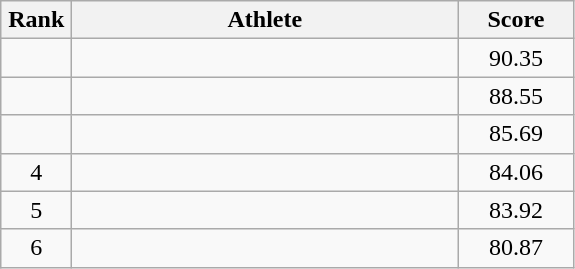<table class=wikitable style="text-align:center">
<tr>
<th width=40>Rank</th>
<th width=250>Athlete</th>
<th width=70>Score</th>
</tr>
<tr>
<td></td>
<td align=left></td>
<td>90.35</td>
</tr>
<tr>
<td></td>
<td align=left></td>
<td>88.55</td>
</tr>
<tr>
<td></td>
<td align=left></td>
<td>85.69</td>
</tr>
<tr>
<td>4</td>
<td align=left></td>
<td>84.06</td>
</tr>
<tr>
<td>5</td>
<td align=left></td>
<td>83.92</td>
</tr>
<tr>
<td>6</td>
<td align=left></td>
<td>80.87</td>
</tr>
</table>
